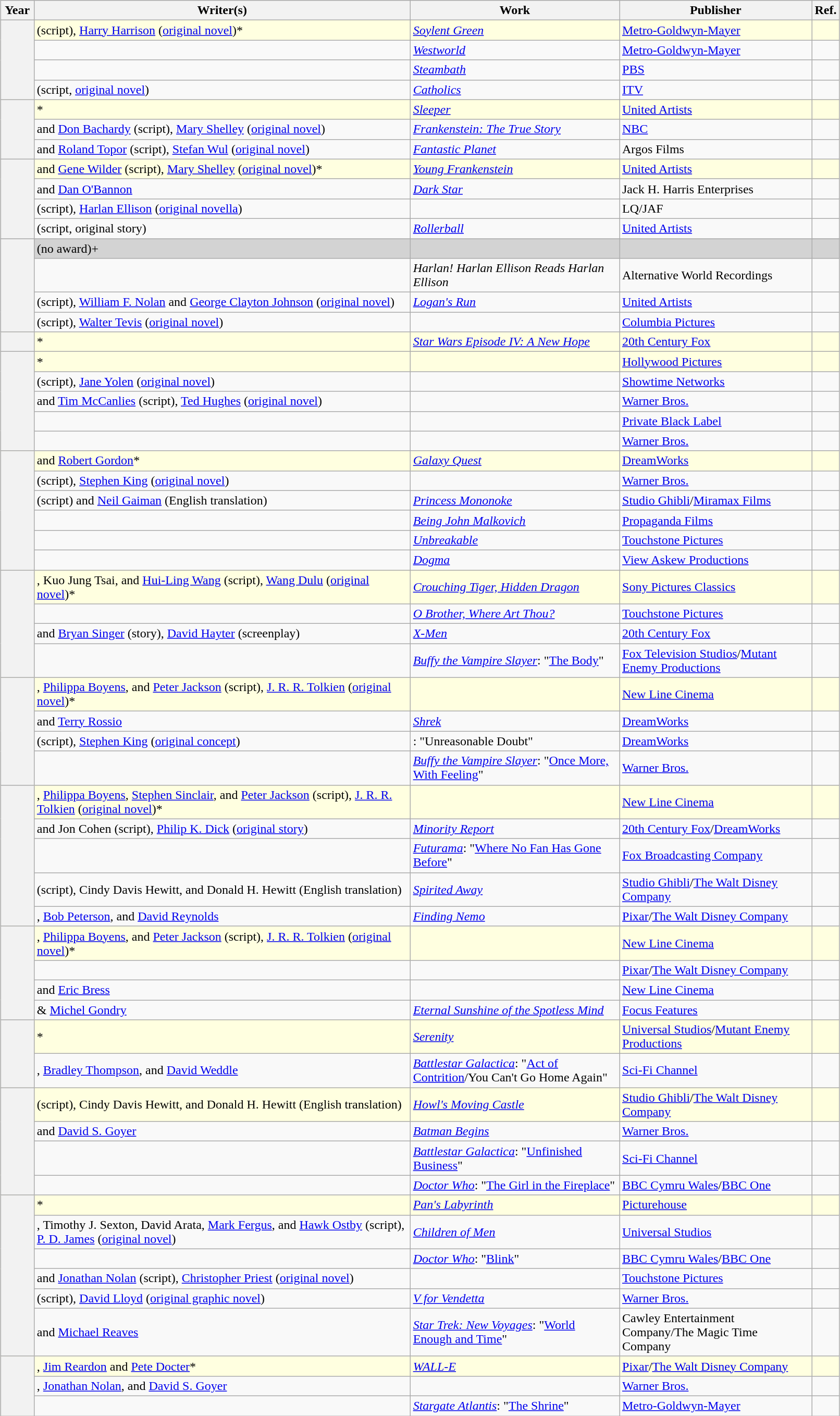<table class="sortable wikitable" width="85%" cellpadding="5" style="margin: 1em auto 1em auto">
<tr>
<th width="4%" scope="col">Year</th>
<th width="45%" scope="col">Writer(s)</th>
<th width="25%" scope="col">Work</th>
<th width="23%" scope="col">Publisher</th>
<th width="4%" scope="col" class="unsortable">Ref.</th>
</tr>
<tr style="background:lightyellow;">
<th scope="rowgroup" align="center" rowspan="4" style="font-weight:normal;"></th>
<td> (script), <a href='#'>Harry Harrison</a> (<a href='#'>original novel</a>)*</td>
<td><em><a href='#'>Soylent Green</a></em></td>
<td><a href='#'>Metro-Goldwyn-Mayer</a></td>
<td align="center"></td>
</tr>
<tr>
<td></td>
<td><em><a href='#'>Westworld</a></em></td>
<td><a href='#'>Metro-Goldwyn-Mayer</a></td>
<td align="center"></td>
</tr>
<tr>
<td></td>
<td><em><a href='#'>Steambath</a></em></td>
<td><a href='#'>PBS</a></td>
<td align="center"></td>
</tr>
<tr>
<td> (script, <a href='#'>original novel</a>)</td>
<td><em><a href='#'>Catholics</a></em></td>
<td><a href='#'>ITV</a></td>
<td align="center"></td>
</tr>
<tr style="background:lightyellow;">
<th scope="rowgroup" align="center" rowspan="3" style="font-weight:normal;"></th>
<td>*</td>
<td><em><a href='#'>Sleeper</a></em></td>
<td><a href='#'>United Artists</a></td>
<td align="center"></td>
</tr>
<tr>
<td> and <a href='#'>Don Bachardy</a> (script), <a href='#'>Mary Shelley</a> (<a href='#'>original novel</a>)</td>
<td><em><a href='#'>Frankenstein: The True Story</a></em></td>
<td><a href='#'>NBC</a></td>
<td align="center"></td>
</tr>
<tr>
<td> and <a href='#'>Roland Topor</a> (script), <a href='#'>Stefan Wul</a> (<a href='#'>original novel</a>)</td>
<td><em><a href='#'>Fantastic Planet</a></em></td>
<td>Argos Films</td>
<td align="center"></td>
</tr>
<tr style="background:lightyellow;">
<th scope="rowgroup" align="center" rowspan="4" style="font-weight:normal;"></th>
<td> and <a href='#'>Gene Wilder</a> (script), <a href='#'>Mary Shelley</a> (<a href='#'>original novel</a>)*</td>
<td><em><a href='#'>Young Frankenstein</a></em></td>
<td><a href='#'>United Artists</a></td>
<td align="center"></td>
</tr>
<tr>
<td> and <a href='#'>Dan O'Bannon</a></td>
<td><em><a href='#'>Dark Star</a></em></td>
<td>Jack H. Harris Enterprises</td>
<td align="center"></td>
</tr>
<tr>
<td> (script), <a href='#'>Harlan Ellison</a> (<a href='#'>original novella</a>)</td>
<td><em></em></td>
<td>LQ/JAF</td>
<td align="center"></td>
</tr>
<tr>
<td> (script, original story)</td>
<td><em><a href='#'>Rollerball</a></em></td>
<td><a href='#'>United Artists</a></td>
<td align="center"></td>
</tr>
<tr style="background:lightgray;">
<th scope="rowgroup" align="center" rowspan="4" style="font-weight:normal;"></th>
<td>(no award)+</td>
<td></td>
<td></td>
<th style="text-align:center; background:lightgray;"></th>
</tr>
<tr>
<td></td>
<td><em>Harlan! Harlan Ellison Reads Harlan Ellison</em></td>
<td>Alternative World Recordings</td>
<td align="center"></td>
</tr>
<tr>
<td> (script), <a href='#'>William F. Nolan</a> and <a href='#'>George Clayton Johnson</a> (<a href='#'>original novel</a>)</td>
<td><em><a href='#'>Logan's Run</a></em></td>
<td><a href='#'>United Artists</a></td>
<td align="center"></td>
</tr>
<tr>
<td> (script), <a href='#'>Walter Tevis</a> (<a href='#'>original novel</a>)</td>
<td><em></em></td>
<td><a href='#'>Columbia Pictures</a></td>
<td align="center"></td>
</tr>
<tr style="background:lightyellow;">
<th scope="row" align="center" style="font-weight:normal;"></th>
<td>*</td>
<td><em><a href='#'>Star Wars Episode IV: A New Hope</a></em></td>
<td><a href='#'>20th Century Fox</a></td>
<td align="center"></td>
</tr>
<tr style="background:lightyellow;">
<th scope="rowgroup" align="center" rowspan="5" style="font-weight:normal;"></th>
<td>*</td>
<td><em></em></td>
<td><a href='#'>Hollywood Pictures</a></td>
<td align="center"></td>
</tr>
<tr>
<td> (script), <a href='#'>Jane Yolen</a> (<a href='#'>original novel</a>)</td>
<td><em></em></td>
<td><a href='#'>Showtime Networks</a></td>
<td align="center"></td>
</tr>
<tr>
<td> and <a href='#'>Tim McCanlies</a> (script), <a href='#'>Ted Hughes</a> (<a href='#'>original novel</a>)</td>
<td><em></em></td>
<td><a href='#'>Warner Bros.</a></td>
<td align="center"></td>
</tr>
<tr>
<td></td>
<td><em></em></td>
<td><a href='#'>Private Black Label</a></td>
<td align="center"></td>
</tr>
<tr>
<td></td>
<td><em></em></td>
<td><a href='#'>Warner Bros.</a></td>
<td align="center"></td>
</tr>
<tr style="background:lightyellow;">
<th scope="rowgroup" align="center" rowspan="6" style="font-weight:normal;"></th>
<td> and <a href='#'>Robert Gordon</a>*</td>
<td><em><a href='#'>Galaxy Quest</a></em></td>
<td><a href='#'>DreamWorks</a></td>
<td align="center"></td>
</tr>
<tr>
<td> (script), <a href='#'>Stephen King</a> (<a href='#'>original novel</a>)</td>
<td><em></em></td>
<td><a href='#'>Warner Bros.</a></td>
<td align="center"></td>
</tr>
<tr>
<td> (script) and <a href='#'>Neil Gaiman</a> (English translation)</td>
<td><em><a href='#'>Princess Mononoke</a></em></td>
<td><a href='#'>Studio Ghibli</a>/<a href='#'>Miramax Films</a></td>
<td align="center"></td>
</tr>
<tr>
<td></td>
<td><em><a href='#'>Being John Malkovich</a></em></td>
<td><a href='#'>Propaganda Films</a></td>
<td align="center"></td>
</tr>
<tr>
<td></td>
<td><em><a href='#'>Unbreakable</a></em></td>
<td><a href='#'>Touchstone Pictures</a></td>
<td align="center"></td>
</tr>
<tr>
<td></td>
<td><em><a href='#'>Dogma</a></em></td>
<td><a href='#'>View Askew Productions</a></td>
<td align="center"></td>
</tr>
<tr style="background:lightyellow;">
<th scope="rowgroup" align="center" rowspan="4" style="font-weight:normal;"></th>
<td>, Kuo Jung Tsai, and <a href='#'>Hui-Ling Wang</a> (script), <a href='#'>Wang Dulu</a> (<a href='#'>original novel</a>)*</td>
<td><em><a href='#'>Crouching Tiger, Hidden Dragon</a></em></td>
<td><a href='#'>Sony Pictures Classics</a></td>
<td align="center"></td>
</tr>
<tr>
<td></td>
<td><em><a href='#'>O Brother, Where Art Thou?</a></em></td>
<td><a href='#'>Touchstone Pictures</a></td>
<td align="center"></td>
</tr>
<tr>
<td> and <a href='#'>Bryan Singer</a> (story), <a href='#'>David Hayter</a> (screenplay)</td>
<td><em><a href='#'>X-Men</a></em></td>
<td><a href='#'>20th Century Fox</a></td>
<td align="center"></td>
</tr>
<tr>
<td></td>
<td><em><a href='#'>Buffy the Vampire Slayer</a></em>: "<a href='#'>The Body</a>"</td>
<td><a href='#'>Fox Television Studios</a>/<a href='#'>Mutant Enemy Productions</a></td>
<td align="center"></td>
</tr>
<tr style="background:lightyellow;">
<th scope="rowgroup" align="center" rowspan="4" style="font-weight:normal;"></th>
<td>, <a href='#'>Philippa Boyens</a>, and <a href='#'>Peter Jackson</a> (script), <a href='#'>J. R. R. Tolkien</a> (<a href='#'>original novel</a>)*</td>
<td><em></em></td>
<td><a href='#'>New Line Cinema</a></td>
<td align="center"></td>
</tr>
<tr>
<td> and <a href='#'>Terry Rossio</a></td>
<td><em><a href='#'>Shrek</a></em></td>
<td><a href='#'>DreamWorks</a></td>
<td align="center"></td>
</tr>
<tr>
<td> (script), <a href='#'>Stephen King</a> (<a href='#'>original concept</a>)</td>
<td><em></em>: "Unreasonable Doubt"</td>
<td><a href='#'>DreamWorks</a></td>
<td align="center"></td>
</tr>
<tr>
<td></td>
<td><em><a href='#'>Buffy the Vampire Slayer</a></em>: "<a href='#'>Once More, With Feeling</a>"</td>
<td><a href='#'>Warner Bros.</a></td>
<td align="center"></td>
</tr>
<tr style="background:lightyellow;">
<th scope="rowgroup" align="center" rowspan="5" style="font-weight:normal;"></th>
<td>, <a href='#'>Philippa Boyens</a>, <a href='#'>Stephen Sinclair</a>, and <a href='#'>Peter Jackson</a> (script), <a href='#'>J. R. R. Tolkien</a> (<a href='#'>original novel</a>)*</td>
<td><em></em></td>
<td><a href='#'>New Line Cinema</a></td>
<td align="center"></td>
</tr>
<tr>
<td> and Jon Cohen (script), <a href='#'>Philip K. Dick</a> (<a href='#'>original story</a>)</td>
<td><em><a href='#'>Minority Report</a></em></td>
<td><a href='#'>20th Century Fox</a>/<a href='#'>DreamWorks</a></td>
<td align="center"></td>
</tr>
<tr>
<td></td>
<td><em><a href='#'>Futurama</a></em>: "<a href='#'>Where No Fan Has Gone Before</a>"</td>
<td><a href='#'>Fox Broadcasting Company</a></td>
<td align="center"></td>
</tr>
<tr>
<td> (script), Cindy Davis Hewitt, and Donald H. Hewitt (English translation)</td>
<td><em><a href='#'>Spirited Away</a></em></td>
<td><a href='#'>Studio Ghibli</a>/<a href='#'>The Walt Disney Company</a></td>
<td align="center"></td>
</tr>
<tr>
<td>, <a href='#'>Bob Peterson</a>, and <a href='#'>David Reynolds</a></td>
<td><em><a href='#'>Finding Nemo</a></em></td>
<td><a href='#'>Pixar</a>/<a href='#'>The Walt Disney Company</a></td>
<td align="center"></td>
</tr>
<tr style="background:lightyellow;">
<th scope="rowgroup" align="center" rowspan="4" style="font-weight:normal;"></th>
<td>, <a href='#'>Philippa Boyens</a>, and <a href='#'>Peter Jackson</a> (script), <a href='#'>J. R. R. Tolkien</a> (<a href='#'>original novel</a>)*</td>
<td><em></em></td>
<td><a href='#'>New Line Cinema</a></td>
<td align="center"></td>
</tr>
<tr>
<td></td>
<td><em></em></td>
<td><a href='#'>Pixar</a>/<a href='#'>The Walt Disney Company</a></td>
<td align="center"></td>
</tr>
<tr>
<td> and <a href='#'>Eric Bress</a></td>
<td><em></em></td>
<td><a href='#'>New Line Cinema</a></td>
<td align="center"></td>
</tr>
<tr>
<td> & <a href='#'>Michel Gondry</a></td>
<td><em><a href='#'>Eternal Sunshine of the Spotless Mind</a></em></td>
<td><a href='#'>Focus Features</a></td>
<td align="center"></td>
</tr>
<tr style="background:lightyellow;">
<th scope="rowgroup" align="center" rowspan="2" style="font-weight:normal;"></th>
<td>*</td>
<td><em><a href='#'>Serenity</a></em></td>
<td><a href='#'>Universal Studios</a>/<a href='#'>Mutant Enemy Productions</a></td>
<td align="center"></td>
</tr>
<tr>
<td>, <a href='#'>Bradley Thompson</a>, and <a href='#'>David Weddle</a></td>
<td><em><a href='#'>Battlestar Galactica</a></em>: "<a href='#'>Act of Contrition</a>/You Can't Go Home Again"</td>
<td><a href='#'>Sci-Fi Channel</a></td>
<td align="center"></td>
</tr>
<tr style="background:lightyellow;">
<th scope="rowgroup" align="center" rowspan="4" style="font-weight:normal;"></th>
<td> (script), Cindy Davis Hewitt, and Donald H. Hewitt (English translation)</td>
<td><em><a href='#'>Howl's Moving Castle</a></em></td>
<td><a href='#'>Studio Ghibli</a>/<a href='#'>The Walt Disney Company</a></td>
<td align="center"></td>
</tr>
<tr>
<td> and <a href='#'>David S. Goyer</a></td>
<td><em><a href='#'>Batman Begins</a></em></td>
<td><a href='#'>Warner Bros.</a></td>
<td align="center"></td>
</tr>
<tr>
<td></td>
<td><em><a href='#'>Battlestar Galactica</a></em>: "<a href='#'>Unfinished Business</a>"</td>
<td><a href='#'>Sci-Fi Channel</a></td>
<td align="center"></td>
</tr>
<tr>
<td></td>
<td><em><a href='#'>Doctor Who</a></em>: "<a href='#'>The Girl in the Fireplace</a>"</td>
<td><a href='#'>BBC Cymru Wales</a>/<a href='#'>BBC One</a></td>
<td align="center"></td>
</tr>
<tr style="background:lightyellow;">
<th scope="rowgroup" align="center" rowspan="6" style="font-weight:normal;"></th>
<td>*</td>
<td><em><a href='#'>Pan's Labyrinth</a></em></td>
<td><a href='#'>Picturehouse</a></td>
<td align="center"></td>
</tr>
<tr>
<td>, Timothy J. Sexton, David Arata, <a href='#'>Mark Fergus</a>, and <a href='#'>Hawk Ostby</a> (script), <a href='#'>P. D. James</a> (<a href='#'>original novel</a>)</td>
<td><em><a href='#'>Children of Men</a></em></td>
<td><a href='#'>Universal Studios</a></td>
<td align="center"></td>
</tr>
<tr>
<td></td>
<td><em><a href='#'>Doctor Who</a></em>: "<a href='#'>Blink</a>"</td>
<td><a href='#'>BBC Cymru Wales</a>/<a href='#'>BBC One</a></td>
<td align="center"></td>
</tr>
<tr>
<td> and <a href='#'>Jonathan Nolan</a> (script), <a href='#'>Christopher Priest</a> (<a href='#'>original novel</a>)</td>
<td><em></em></td>
<td><a href='#'>Touchstone Pictures</a></td>
<td align="center"></td>
</tr>
<tr>
<td> (script), <a href='#'>David Lloyd</a> (<a href='#'>original graphic novel</a>)</td>
<td><em><a href='#'>V for Vendetta</a></em></td>
<td><a href='#'>Warner Bros.</a></td>
<td align="center"></td>
</tr>
<tr>
<td> and <a href='#'>Michael Reaves</a></td>
<td><em><a href='#'>Star Trek: New Voyages</a></em>: "<a href='#'>World Enough and Time</a>"</td>
<td>Cawley Entertainment Company/The Magic Time Company</td>
<td align="center"></td>
</tr>
<tr style="background:lightyellow;">
<th scope="rowgroup" align="center" rowspan="3" style="font-weight:normal;"></th>
<td>, <a href='#'>Jim Reardon</a> and <a href='#'>Pete Docter</a>*</td>
<td><em><a href='#'>WALL-E</a></em></td>
<td><a href='#'>Pixar</a>/<a href='#'>The Walt Disney Company</a></td>
<td align="center"></td>
</tr>
<tr>
<td>, <a href='#'>Jonathan Nolan</a>, and <a href='#'>David S. Goyer</a></td>
<td><em></em></td>
<td><a href='#'>Warner Bros.</a></td>
<td align="center"></td>
</tr>
<tr>
<td></td>
<td><em><a href='#'>Stargate Atlantis</a></em>: "<a href='#'>The Shrine</a>"</td>
<td><a href='#'>Metro-Goldwyn-Mayer</a></td>
<td align="center"></td>
</tr>
</table>
